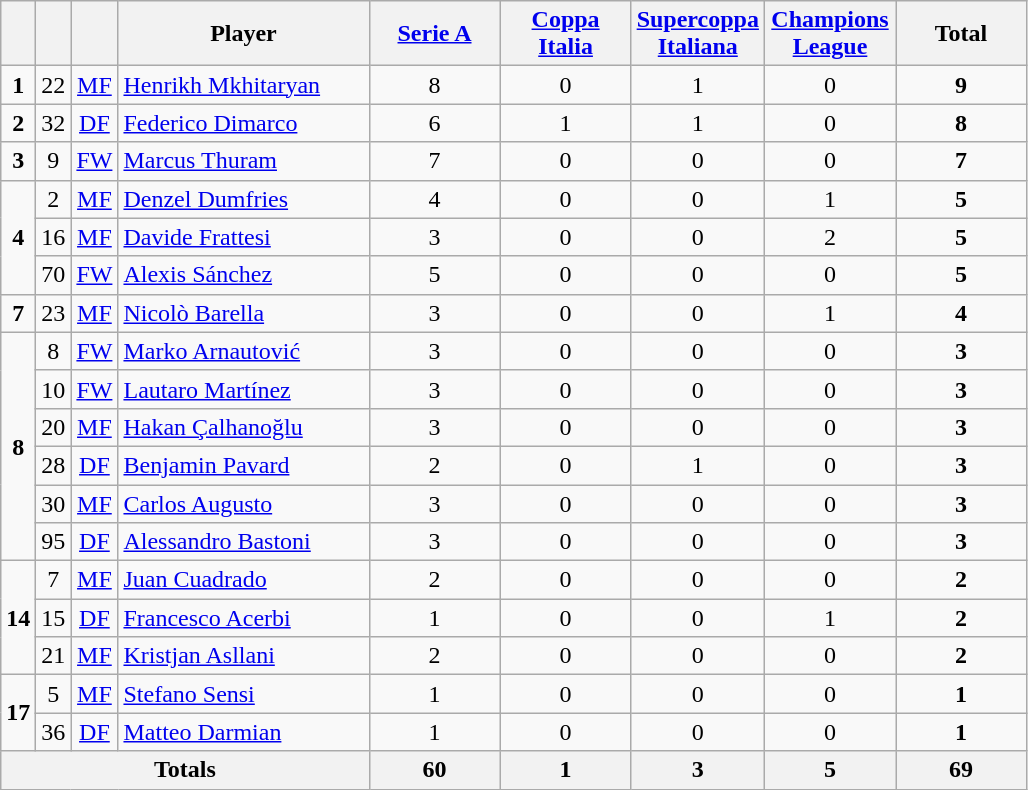<table class="wikitable" style="text-align:center">
<tr>
<th width=15></th>
<th width=15></th>
<th width=15></th>
<th width=160>Player</th>
<th width=80><a href='#'>Serie A</a></th>
<th width=80><a href='#'>Coppa Italia</a></th>
<th width=80><a href='#'>Supercoppa Italiana</a></th>
<th width=80><a href='#'>Champions League</a></th>
<th width=80>Total</th>
</tr>
<tr>
<td><strong>1</strong></td>
<td>22</td>
<td><a href='#'>MF</a></td>
<td align=left> <a href='#'>Henrikh Mkhitaryan</a></td>
<td>8</td>
<td>0</td>
<td>1</td>
<td>0</td>
<td><strong>9</strong></td>
</tr>
<tr>
<td><strong>2</strong></td>
<td>32</td>
<td><a href='#'>DF</a></td>
<td align=left> <a href='#'>Federico Dimarco</a></td>
<td>6</td>
<td>1</td>
<td>1</td>
<td>0</td>
<td><strong>8</strong></td>
</tr>
<tr>
<td><strong>3</strong></td>
<td>9</td>
<td><a href='#'>FW</a></td>
<td align=left> <a href='#'>Marcus Thuram</a></td>
<td>7</td>
<td>0</td>
<td>0</td>
<td>0</td>
<td><strong>7</strong></td>
</tr>
<tr>
<td rowspan=3><strong>4</strong></td>
<td>2</td>
<td><a href='#'>MF</a></td>
<td align=left> <a href='#'>Denzel Dumfries</a></td>
<td>4</td>
<td>0</td>
<td>0</td>
<td>1</td>
<td><strong>5</strong></td>
</tr>
<tr>
<td>16</td>
<td><a href='#'>MF</a></td>
<td align=left> <a href='#'>Davide Frattesi</a></td>
<td>3</td>
<td>0</td>
<td>0</td>
<td>2</td>
<td><strong>5</strong></td>
</tr>
<tr>
<td>70</td>
<td><a href='#'>FW</a></td>
<td align=left> <a href='#'>Alexis Sánchez</a></td>
<td>5</td>
<td>0</td>
<td>0</td>
<td>0</td>
<td><strong>5</strong></td>
</tr>
<tr>
<td><strong>7</strong></td>
<td>23</td>
<td><a href='#'>MF</a></td>
<td align=left> <a href='#'>Nicolò Barella</a></td>
<td>3</td>
<td>0</td>
<td>0</td>
<td>1</td>
<td><strong>4</strong></td>
</tr>
<tr>
<td rowspan=6><strong>8</strong></td>
<td>8</td>
<td><a href='#'>FW</a></td>
<td align=left> <a href='#'>Marko Arnautović</a></td>
<td>3</td>
<td>0</td>
<td>0</td>
<td>0</td>
<td><strong>3</strong></td>
</tr>
<tr>
<td>10</td>
<td><a href='#'>FW</a></td>
<td align=left> <a href='#'>Lautaro Martínez</a></td>
<td>3</td>
<td>0</td>
<td>0</td>
<td>0</td>
<td><strong>3</strong></td>
</tr>
<tr>
<td>20</td>
<td><a href='#'>MF</a></td>
<td align=left> <a href='#'>Hakan Çalhanoğlu</a></td>
<td>3</td>
<td>0</td>
<td>0</td>
<td>0</td>
<td><strong>3</strong></td>
</tr>
<tr>
<td>28</td>
<td><a href='#'>DF</a></td>
<td align=left> <a href='#'>Benjamin Pavard</a></td>
<td>2</td>
<td>0</td>
<td>1</td>
<td>0</td>
<td><strong>3</strong></td>
</tr>
<tr>
<td>30</td>
<td><a href='#'>MF</a></td>
<td align=left> <a href='#'>Carlos Augusto</a></td>
<td>3</td>
<td>0</td>
<td>0</td>
<td>0</td>
<td><strong>3</strong></td>
</tr>
<tr>
<td>95</td>
<td><a href='#'>DF</a></td>
<td align=left> <a href='#'>Alessandro Bastoni</a></td>
<td>3</td>
<td>0</td>
<td>0</td>
<td>0</td>
<td><strong>3</strong></td>
</tr>
<tr>
<td rowspan=3><strong>14</strong></td>
<td>7</td>
<td><a href='#'>MF</a></td>
<td align=left> <a href='#'>Juan Cuadrado</a></td>
<td>2</td>
<td>0</td>
<td>0</td>
<td>0</td>
<td><strong>2</strong></td>
</tr>
<tr>
<td>15</td>
<td><a href='#'>DF</a></td>
<td align=left> <a href='#'>Francesco Acerbi</a></td>
<td>1</td>
<td>0</td>
<td>0</td>
<td>1</td>
<td><strong>2</strong></td>
</tr>
<tr>
<td>21</td>
<td><a href='#'>MF</a></td>
<td align=left> <a href='#'>Kristjan Asllani</a></td>
<td>2</td>
<td>0</td>
<td>0</td>
<td>0</td>
<td><strong>2</strong></td>
</tr>
<tr>
<td rowspan=2><strong>17</strong></td>
<td>5</td>
<td><a href='#'>MF</a></td>
<td align=left> <a href='#'>Stefano Sensi</a></td>
<td>1</td>
<td>0</td>
<td>0</td>
<td>0</td>
<td><strong>1</strong></td>
</tr>
<tr>
<td>36</td>
<td><a href='#'>DF</a></td>
<td align=left> <a href='#'>Matteo Darmian</a></td>
<td>1</td>
<td>0</td>
<td>0</td>
<td>0</td>
<td><strong>1</strong></td>
</tr>
<tr>
<th colspan=4>Totals</th>
<th>60</th>
<th>1</th>
<th>3</th>
<th>5</th>
<th>69</th>
</tr>
</table>
